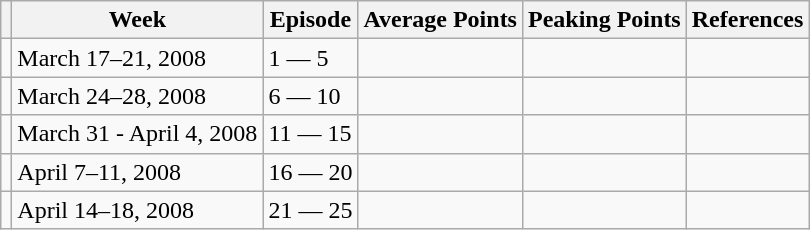<table class="wikitable">
<tr>
<th></th>
<th>Week</th>
<th>Episode</th>
<th>Average Points</th>
<th>Peaking Points</th>
<th>References</th>
</tr>
<tr>
<td></td>
<td>March 17–21, 2008</td>
<td>1 — 5</td>
<td></td>
<td></td>
<td></td>
</tr>
<tr>
<td></td>
<td>March 24–28, 2008</td>
<td>6 — 10</td>
<td></td>
<td></td>
<td></td>
</tr>
<tr>
<td></td>
<td>March 31 - April 4, 2008</td>
<td>11 — 15</td>
<td></td>
<td></td>
<td></td>
</tr>
<tr>
<td></td>
<td>April 7–11, 2008</td>
<td>16 — 20</td>
<td></td>
<td></td>
<td></td>
</tr>
<tr>
<td></td>
<td>April 14–18, 2008</td>
<td>21 — 25</td>
<td></td>
<td></td>
<td></td>
</tr>
</table>
